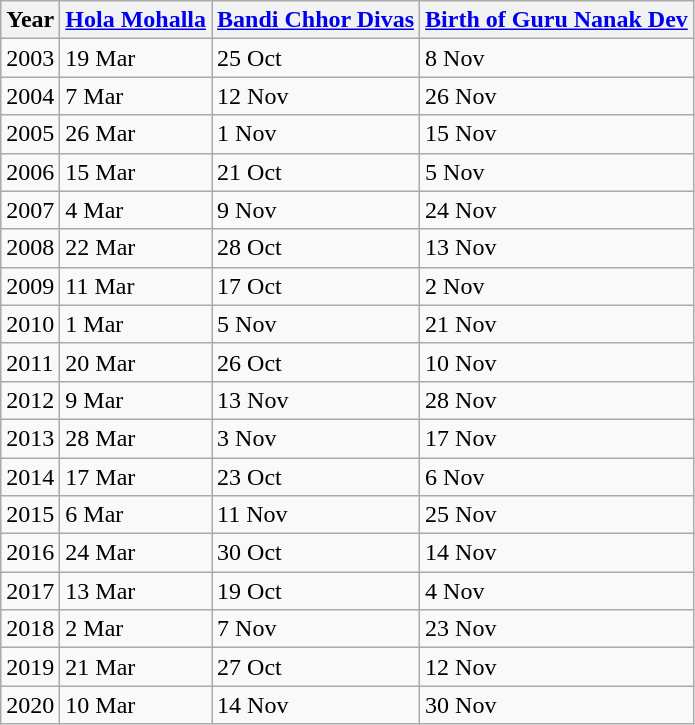<table class="wikitable sortable">
<tr>
<th>Year</th>
<th><a href='#'>Hola Mohalla</a></th>
<th><a href='#'>Bandi Chhor Divas</a></th>
<th><a href='#'>Birth of Guru Nanak Dev</a></th>
</tr>
<tr>
<td>2003</td>
<td>19 Mar</td>
<td>25 Oct</td>
<td>8 Nov</td>
</tr>
<tr>
<td>2004</td>
<td>7 Mar</td>
<td>12 Nov</td>
<td>26 Nov</td>
</tr>
<tr>
<td>2005</td>
<td>26 Mar</td>
<td>1 Nov</td>
<td>15 Nov</td>
</tr>
<tr>
<td>2006</td>
<td>15 Mar</td>
<td>21 Oct</td>
<td>5 Nov</td>
</tr>
<tr>
<td>2007</td>
<td>4 Mar</td>
<td>9 Nov</td>
<td>24 Nov</td>
</tr>
<tr>
<td>2008</td>
<td>22 Mar</td>
<td>28 Oct</td>
<td>13 Nov</td>
</tr>
<tr>
<td>2009</td>
<td>11 Mar</td>
<td>17 Oct</td>
<td>2 Nov</td>
</tr>
<tr>
<td>2010</td>
<td>1 Mar</td>
<td>5 Nov</td>
<td>21 Nov</td>
</tr>
<tr>
<td>2011</td>
<td>20 Mar</td>
<td>26 Oct</td>
<td>10 Nov</td>
</tr>
<tr>
<td>2012</td>
<td>9 Mar</td>
<td>13 Nov</td>
<td>28 Nov</td>
</tr>
<tr>
<td>2013</td>
<td>28 Mar</td>
<td>3 Nov</td>
<td>17 Nov</td>
</tr>
<tr>
<td>2014</td>
<td>17 Mar</td>
<td>23 Oct</td>
<td>6 Nov</td>
</tr>
<tr>
<td>2015</td>
<td>6 Mar</td>
<td>11 Nov</td>
<td>25 Nov</td>
</tr>
<tr>
<td>2016</td>
<td>24 Mar</td>
<td>30 Oct</td>
<td>14 Nov</td>
</tr>
<tr>
<td>2017</td>
<td>13 Mar</td>
<td>19 Oct</td>
<td>4 Nov</td>
</tr>
<tr>
<td>2018</td>
<td>2 Mar</td>
<td>7 Nov</td>
<td>23 Nov</td>
</tr>
<tr>
<td>2019</td>
<td>21 Mar</td>
<td>27 Oct</td>
<td>12 Nov</td>
</tr>
<tr>
<td>2020</td>
<td>10 Mar</td>
<td>14 Nov</td>
<td>30 Nov</td>
</tr>
</table>
